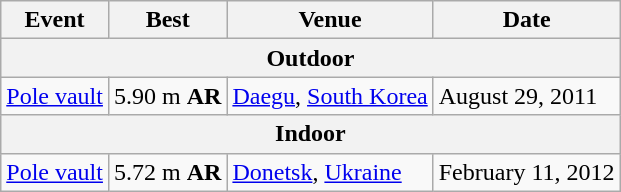<table class=wikitable>
<tr>
<th>Event</th>
<th>Best</th>
<th>Venue</th>
<th>Date</th>
</tr>
<tr>
<th bgcolor="#eeeeee" colspan="4"><strong>Outdoor</strong></th>
</tr>
<tr>
<td><a href='#'>Pole vault</a></td>
<td>5.90 m <strong>AR</strong></td>
<td><a href='#'>Daegu</a>, <a href='#'>South Korea</a></td>
<td>August 29, 2011</td>
</tr>
<tr>
<th bgcolor="#eeeeee" colspan="4"><strong>Indoor</strong></th>
</tr>
<tr>
<td><a href='#'>Pole vault</a></td>
<td>5.72 m <strong>AR</strong></td>
<td><a href='#'>Donetsk</a>, <a href='#'>Ukraine</a></td>
<td>February 11, 2012</td>
</tr>
</table>
